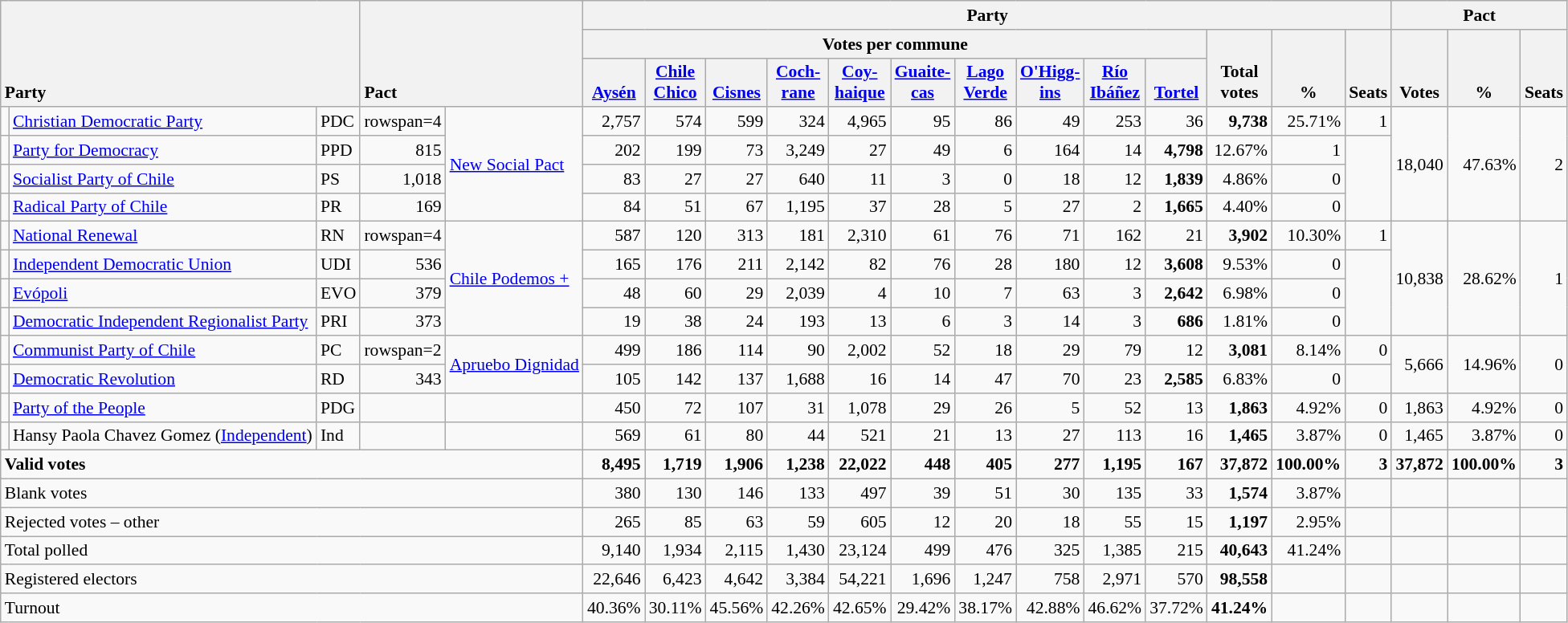<table class="wikitable" border="1" style="font-size:90%; text-align:right; white-space: nowrap;">
<tr>
<th style="text-align:left;" valign=bottom rowspan=3 colspan=3>Party</th>
<th style="text-align:left;" valign=bottom rowspan=3 colspan=2>Pact</th>
<th colspan=13>Party</th>
<th colspan=3>Pact</th>
</tr>
<tr>
<th colspan=10>Votes per commune</th>
<th align=center valign=bottom rowspan=2 width="40">Total<br>votes</th>
<th align=center valign=bottom rowspan=2 width="40">%</th>
<th align=center valign=bottom rowspan=2>Seats</th>
<th align=center valign=bottom rowspan=2 width="40">Votes</th>
<th align=center valign=bottom rowspan=2 width="40">%</th>
<th align=center valign=bottom rowspan=2>Seats</th>
</tr>
<tr>
<th align=center valign=bottom width="40"><a href='#'>Aysén</a></th>
<th align=center valign=bottom width="40"><a href='#'>Chile<br>Chico</a></th>
<th align=center valign=bottom width="40"><a href='#'>Cisnes</a></th>
<th align=center valign=bottom width="40"><a href='#'>Coch-<br>rane</a></th>
<th align=center valign=bottom width="40"><a href='#'>Coy-<br>haique</a></th>
<th align=center valign=bottom width="40"><a href='#'>Guaite-<br>cas</a></th>
<th align=center valign=bottom width="40"><a href='#'>Lago<br>Verde</a></th>
<th align=center valign=bottom width="40"><a href='#'>O'Higg-<br>ins</a></th>
<th align=center valign=bottom width="40"><a href='#'>Río<br>Ibáñez</a></th>
<th align=center valign=bottom width="40"><a href='#'>Tortel</a></th>
</tr>
<tr>
<td></td>
<td align=left><a href='#'>Christian Democratic Party</a></td>
<td align=left>PDC</td>
<td>rowspan=4 </td>
<td rowspan=4 align=left><a href='#'>New Social Pact</a></td>
<td>2,757</td>
<td>574</td>
<td>599</td>
<td>324</td>
<td>4,965</td>
<td>95</td>
<td>86</td>
<td>49</td>
<td>253</td>
<td>36</td>
<td><strong>9,738</strong></td>
<td>25.71%</td>
<td>1</td>
<td rowspan=4>18,040</td>
<td rowspan=4>47.63%</td>
<td rowspan=4>2</td>
</tr>
<tr>
<td></td>
<td align=left><a href='#'>Party for Democracy</a></td>
<td align=left>PPD</td>
<td>815</td>
<td>202</td>
<td>199</td>
<td>73</td>
<td>3,249</td>
<td>27</td>
<td>49</td>
<td>6</td>
<td>164</td>
<td>14</td>
<td><strong>4,798</strong></td>
<td>12.67%</td>
<td>1</td>
</tr>
<tr>
<td></td>
<td align=left><a href='#'>Socialist Party of Chile</a></td>
<td align=left>PS</td>
<td>1,018</td>
<td>83</td>
<td>27</td>
<td>27</td>
<td>640</td>
<td>11</td>
<td>3</td>
<td>0</td>
<td>18</td>
<td>12</td>
<td><strong>1,839</strong></td>
<td>4.86%</td>
<td>0</td>
</tr>
<tr>
<td></td>
<td align=left><a href='#'>Radical Party of Chile</a></td>
<td align=left>PR</td>
<td>169</td>
<td>84</td>
<td>51</td>
<td>67</td>
<td>1,195</td>
<td>37</td>
<td>28</td>
<td>5</td>
<td>27</td>
<td>2</td>
<td><strong>1,665</strong></td>
<td>4.40%</td>
<td>0</td>
</tr>
<tr>
<td></td>
<td align=left><a href='#'>National Renewal</a></td>
<td align=left>RN</td>
<td>rowspan=4 </td>
<td rowspan=4 align=left><a href='#'>Chile Podemos +</a></td>
<td>587</td>
<td>120</td>
<td>313</td>
<td>181</td>
<td>2,310</td>
<td>61</td>
<td>76</td>
<td>71</td>
<td>162</td>
<td>21</td>
<td><strong>3,902</strong></td>
<td>10.30%</td>
<td>1</td>
<td rowspan=4>10,838</td>
<td rowspan=4>28.62%</td>
<td rowspan=4>1</td>
</tr>
<tr>
<td></td>
<td align=left><a href='#'>Independent Democratic Union</a></td>
<td align=left>UDI</td>
<td>536</td>
<td>165</td>
<td>176</td>
<td>211</td>
<td>2,142</td>
<td>82</td>
<td>76</td>
<td>28</td>
<td>180</td>
<td>12</td>
<td><strong>3,608</strong></td>
<td>9.53%</td>
<td>0</td>
</tr>
<tr>
<td></td>
<td align=left><a href='#'>Evópoli</a></td>
<td align=left>EVO</td>
<td>379</td>
<td>48</td>
<td>60</td>
<td>29</td>
<td>2,039</td>
<td>4</td>
<td>10</td>
<td>7</td>
<td>63</td>
<td>3</td>
<td><strong>2,642</strong></td>
<td>6.98%</td>
<td>0</td>
</tr>
<tr>
<td></td>
<td align=left><a href='#'>Democratic Independent Regionalist Party</a></td>
<td align=left>PRI</td>
<td>373</td>
<td>19</td>
<td>38</td>
<td>24</td>
<td>193</td>
<td>13</td>
<td>6</td>
<td>3</td>
<td>14</td>
<td>3</td>
<td><strong>686</strong></td>
<td>1.81%</td>
<td>0</td>
</tr>
<tr>
<td></td>
<td align=left><a href='#'>Communist Party of Chile</a></td>
<td align=left>PC</td>
<td>rowspan=2 </td>
<td rowspan=2 align=left><a href='#'>Apruebo Dignidad</a></td>
<td>499</td>
<td>186</td>
<td>114</td>
<td>90</td>
<td>2,002</td>
<td>52</td>
<td>18</td>
<td>29</td>
<td>79</td>
<td>12</td>
<td><strong>3,081</strong></td>
<td>8.14%</td>
<td>0</td>
<td rowspan=2>5,666</td>
<td rowspan=2>14.96%</td>
<td rowspan=2>0</td>
</tr>
<tr>
<td></td>
<td align=left><a href='#'>Democratic Revolution</a></td>
<td align=left>RD</td>
<td>343</td>
<td>105</td>
<td>142</td>
<td>137</td>
<td>1,688</td>
<td>16</td>
<td>14</td>
<td>47</td>
<td>70</td>
<td>23</td>
<td><strong>2,585</strong></td>
<td>6.83%</td>
<td>0</td>
</tr>
<tr>
<td></td>
<td align=left><a href='#'>Party of the People</a></td>
<td align=left>PDG</td>
<td></td>
<td></td>
<td>450</td>
<td>72</td>
<td>107</td>
<td>31</td>
<td>1,078</td>
<td>29</td>
<td>26</td>
<td>5</td>
<td>52</td>
<td>13</td>
<td><strong>1,863</strong></td>
<td>4.92%</td>
<td>0</td>
<td>1,863</td>
<td>4.92%</td>
<td>0</td>
</tr>
<tr>
<td></td>
<td align=left>Hansy Paola Chavez Gomez (<a href='#'>Independent</a>)</td>
<td align=left>Ind</td>
<td></td>
<td></td>
<td>569</td>
<td>61</td>
<td>80</td>
<td>44</td>
<td>521</td>
<td>21</td>
<td>13</td>
<td>27</td>
<td>113</td>
<td>16</td>
<td><strong>1,465</strong></td>
<td>3.87%</td>
<td>0</td>
<td>1,465</td>
<td>3.87%</td>
<td>0</td>
</tr>
<tr style="font-weight:bold">
<td align=left colspan=5>Valid votes</td>
<td>8,495</td>
<td>1,719</td>
<td>1,906</td>
<td>1,238</td>
<td>22,022</td>
<td>448</td>
<td>405</td>
<td>277</td>
<td>1,195</td>
<td>167</td>
<td>37,872</td>
<td>100.00%</td>
<td>3</td>
<td>37,872</td>
<td>100.00%</td>
<td>3</td>
</tr>
<tr>
<td align=left colspan=5>Blank votes</td>
<td>380</td>
<td>130</td>
<td>146</td>
<td>133</td>
<td>497</td>
<td>39</td>
<td>51</td>
<td>30</td>
<td>135</td>
<td>33</td>
<td><strong>1,574</strong></td>
<td>3.87%</td>
<td></td>
<td></td>
<td></td>
<td></td>
</tr>
<tr>
<td align=left colspan=5>Rejected votes – other</td>
<td>265</td>
<td>85</td>
<td>63</td>
<td>59</td>
<td>605</td>
<td>12</td>
<td>20</td>
<td>18</td>
<td>55</td>
<td>15</td>
<td><strong>1,197</strong></td>
<td>2.95%</td>
<td></td>
<td></td>
<td></td>
<td></td>
</tr>
<tr>
<td align=left colspan=5>Total polled</td>
<td>9,140</td>
<td>1,934</td>
<td>2,115</td>
<td>1,430</td>
<td>23,124</td>
<td>499</td>
<td>476</td>
<td>325</td>
<td>1,385</td>
<td>215</td>
<td><strong>40,643</strong></td>
<td>41.24%</td>
<td></td>
<td></td>
<td></td>
<td></td>
</tr>
<tr>
<td align=left colspan=5>Registered electors</td>
<td>22,646</td>
<td>6,423</td>
<td>4,642</td>
<td>3,384</td>
<td>54,221</td>
<td>1,696</td>
<td>1,247</td>
<td>758</td>
<td>2,971</td>
<td>570</td>
<td><strong>98,558</strong></td>
<td></td>
<td></td>
<td></td>
<td></td>
<td></td>
</tr>
<tr>
<td align=left colspan=5>Turnout</td>
<td>40.36%</td>
<td>30.11%</td>
<td>45.56%</td>
<td>42.26%</td>
<td>42.65%</td>
<td>29.42%</td>
<td>38.17%</td>
<td>42.88%</td>
<td>46.62%</td>
<td>37.72%</td>
<td><strong>41.24%</strong></td>
<td></td>
<td></td>
<td></td>
<td></td>
<td></td>
</tr>
</table>
